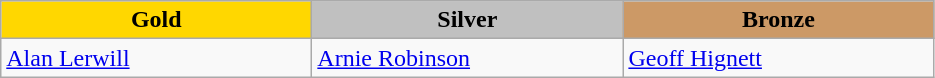<table class="wikitable" style="text-align:left">
<tr align="center">
<td width=200 bgcolor=gold><strong>Gold</strong></td>
<td width=200 bgcolor=silver><strong>Silver</strong></td>
<td width=200 bgcolor=CC9966><strong>Bronze</strong></td>
</tr>
<tr>
<td><a href='#'>Alan Lerwill</a><br><em></em></td>
<td><a href='#'>Arnie Robinson</a><br><em></em></td>
<td><a href='#'>Geoff Hignett</a><br><em></em></td>
</tr>
</table>
